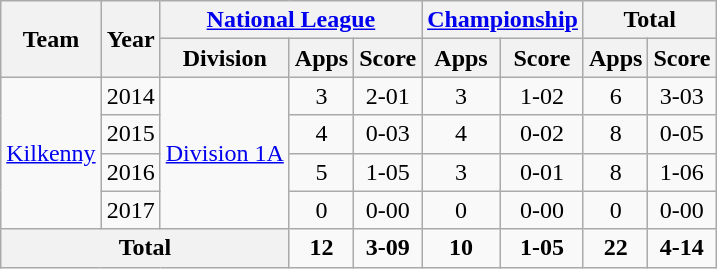<table class="wikitable" style="text-align:center">
<tr>
<th rowspan="2">Team</th>
<th rowspan="2">Year</th>
<th colspan="3"><a href='#'>National League</a></th>
<th colspan="2"><a href='#'>Championship</a></th>
<th colspan="2">Total</th>
</tr>
<tr>
<th>Division</th>
<th>Apps</th>
<th>Score</th>
<th>Apps</th>
<th>Score</th>
<th>Apps</th>
<th>Score</th>
</tr>
<tr>
<td rowspan="4"><a href='#'>Kilkenny</a></td>
<td>2014</td>
<td rowspan="4"><a href='#'>Division 1A</a></td>
<td>3</td>
<td>2-01</td>
<td>3</td>
<td>1-02</td>
<td>6</td>
<td>3-03</td>
</tr>
<tr>
<td>2015</td>
<td>4</td>
<td>0-03</td>
<td>4</td>
<td>0-02</td>
<td>8</td>
<td>0-05</td>
</tr>
<tr>
<td>2016</td>
<td>5</td>
<td>1-05</td>
<td>3</td>
<td>0-01</td>
<td>8</td>
<td>1-06</td>
</tr>
<tr>
<td>2017</td>
<td>0</td>
<td>0-00</td>
<td>0</td>
<td>0-00</td>
<td>0</td>
<td>0-00</td>
</tr>
<tr>
<th colspan="3">Total</th>
<td><strong>12</strong></td>
<td><strong>3-09</strong></td>
<td><strong>10</strong></td>
<td><strong>1-05</strong></td>
<td><strong>22</strong></td>
<td><strong>4-14</strong></td>
</tr>
</table>
